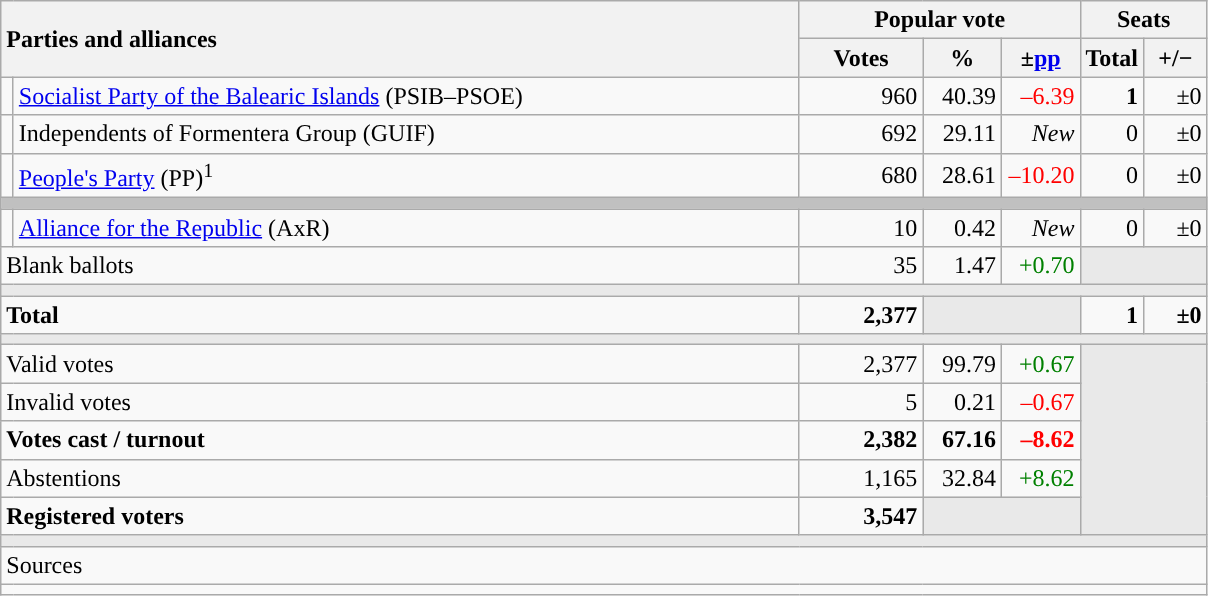<table class="wikitable" style="text-align:right;">
<tr>
<th style="text-align:left;" rowspan="2" colspan="2" width="525">Parties and alliances</th>
<th colspan="3">Popular vote</th>
<th colspan="2">Seats</th>
</tr>
<tr>
<th width="75">Votes</th>
<th width="45">%</th>
<th width="45">±<a href='#'>pp</a></th>
<th width="35">Total</th>
<th width="35">+/−</th>
</tr>
<tr>
<td width="1" style="color:inherit;background:"></td>
<td align="left"><a href='#'>Socialist Party of the Balearic Islands</a> (PSIB–PSOE)</td>
<td>960</td>
<td>40.39</td>
<td style="color:red;">–6.39</td>
<td><strong>1</strong></td>
<td>±0</td>
</tr>
<tr>
<td style="color:inherit;background:"></td>
<td align="left">Independents of Formentera Group (GUIF)</td>
<td>692</td>
<td>29.11</td>
<td><em>New</em></td>
<td>0</td>
<td>±0</td>
</tr>
<tr>
<td style="color:inherit;background:"></td>
<td align="left"><a href='#'>People's Party</a> (PP)<sup>1</sup></td>
<td>680</td>
<td>28.61</td>
<td style="color:red;">–10.20</td>
<td>0</td>
<td>±0</td>
</tr>
<tr>
<td colspan="7" bgcolor="#C0C0C0"></td>
</tr>
<tr>
<td style="color:inherit;background:"></td>
<td align="left"><a href='#'>Alliance for the Republic</a> (AxR)</td>
<td>10</td>
<td>0.42</td>
<td><em>New</em></td>
<td>0</td>
<td>±0</td>
</tr>
<tr>
<td align="left" colspan="2">Blank ballots</td>
<td>35</td>
<td>1.47</td>
<td style="color:green;">+0.70</td>
<td bgcolor="#E9E9E9" colspan="2"></td>
</tr>
<tr>
<td colspan="7" bgcolor="#E9E9E9"></td>
</tr>
<tr style="font-weight:bold;">
<td align="left" colspan="2">Total</td>
<td>2,377</td>
<td bgcolor="#E9E9E9" colspan="2"></td>
<td>1</td>
<td>±0</td>
</tr>
<tr>
<td colspan="7" bgcolor="#E9E9E9"></td>
</tr>
<tr>
<td align="left" colspan="2">Valid votes</td>
<td>2,377</td>
<td>99.79</td>
<td style="color:green;">+0.67</td>
<td bgcolor="#E9E9E9" colspan="2" rowspan="5"></td>
</tr>
<tr>
<td align="left" colspan="2">Invalid votes</td>
<td>5</td>
<td>0.21</td>
<td style="color:red;">–0.67</td>
</tr>
<tr style="font-weight:bold;">
<td align="left" colspan="2">Votes cast / turnout</td>
<td>2,382</td>
<td>67.16</td>
<td style="color:red;">–8.62</td>
</tr>
<tr>
<td align="left" colspan="2">Abstentions</td>
<td>1,165</td>
<td>32.84</td>
<td style="color:green;">+8.62</td>
</tr>
<tr style="font-weight:bold;">
<td align="left" colspan="2">Registered voters</td>
<td>3,547</td>
<td bgcolor="#E9E9E9" colspan="2"></td>
</tr>
<tr>
<td colspan="7" bgcolor="#E9E9E9"></td>
</tr>
<tr>
<td align="left" colspan="7">Sources</td>
</tr>
<tr>
<td colspan="7" style="text-align:left; max-width:790px;"></td>
</tr>
</table>
